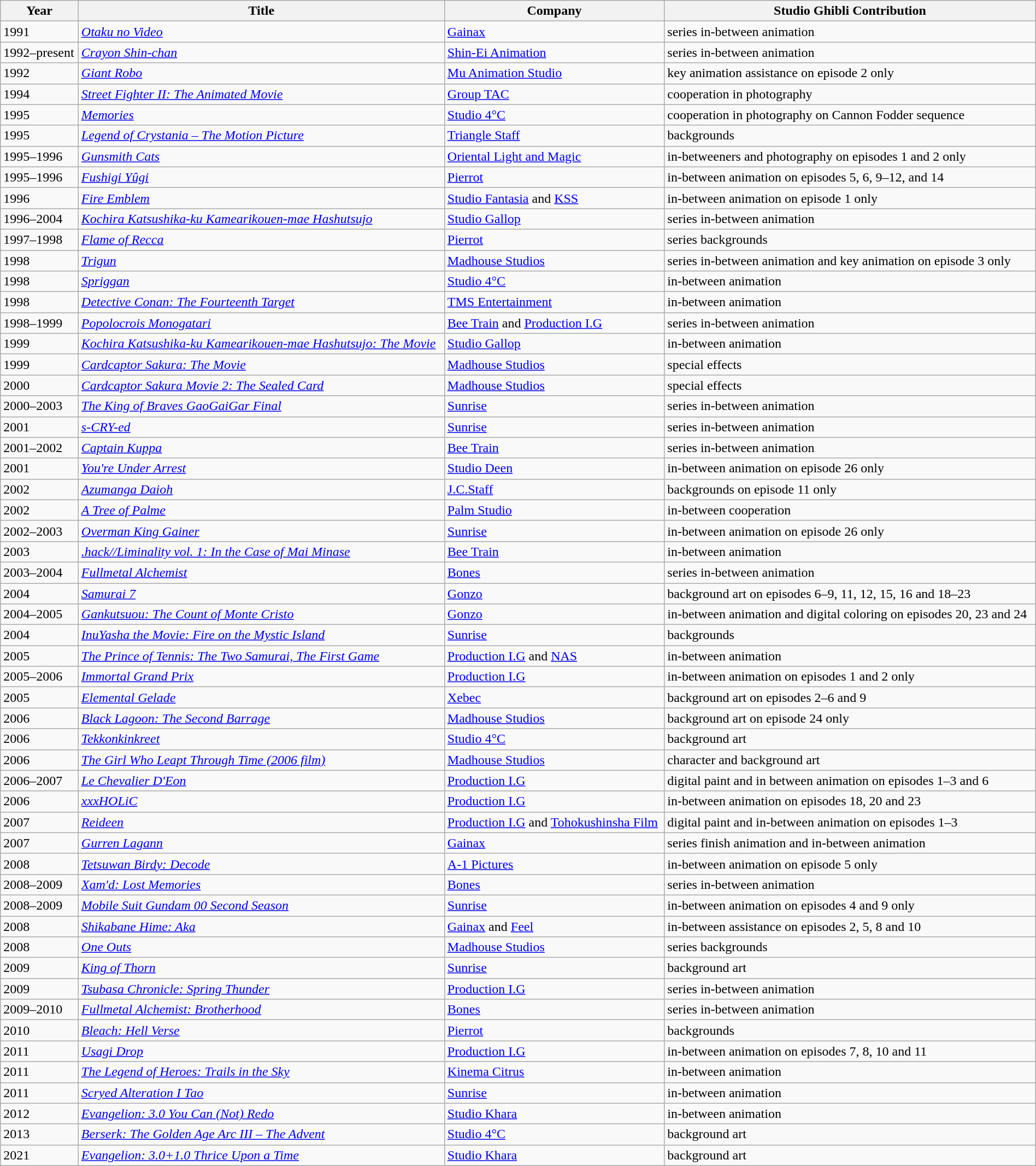<table class="wikitable sortable" style="width:100%;">
<tr>
<th data-sort-type="number">Year</th>
<th data-sort-type="text">Title</th>
<th data-sort-type="text">Company</th>
<th data-sort-type="text">Studio Ghibli Contribution</th>
</tr>
<tr>
<td>1991</td>
<td><em><a href='#'>Otaku no Video</a></em></td>
<td><a href='#'>Gainax</a></td>
<td>series in-between animation</td>
</tr>
<tr>
<td>1992–present</td>
<td><em><a href='#'>Crayon Shin-chan</a></em></td>
<td><a href='#'>Shin-Ei Animation</a></td>
<td>series in-between animation</td>
</tr>
<tr>
<td>1992</td>
<td><em><a href='#'>Giant Robo</a></em></td>
<td><a href='#'>Mu Animation Studio</a></td>
<td>key animation assistance on episode 2 only</td>
</tr>
<tr>
<td>1994</td>
<td><em><a href='#'>Street Fighter II: The Animated Movie</a></em></td>
<td><a href='#'>Group TAC</a></td>
<td>cooperation in photography</td>
</tr>
<tr>
<td>1995</td>
<td><em><a href='#'>Memories</a></em></td>
<td><a href='#'>Studio 4°C</a></td>
<td>cooperation in photography on Cannon Fodder sequence</td>
</tr>
<tr>
<td>1995</td>
<td><em><a href='#'>Legend of Crystania – The Motion Picture</a></em></td>
<td><a href='#'>Triangle Staff</a></td>
<td>backgrounds</td>
</tr>
<tr>
<td>1995–1996</td>
<td><em><a href='#'>Gunsmith Cats</a></em></td>
<td><a href='#'>Oriental Light and Magic</a></td>
<td>in-betweeners and photography on episodes 1 and 2 only</td>
</tr>
<tr>
<td>1995–1996</td>
<td><em><a href='#'>Fushigi Yûgi</a></em></td>
<td data-sort-value="Pierrot"><a href='#'>Pierrot</a></td>
<td>in-between animation on episodes 5, 6, 9–12, and 14</td>
</tr>
<tr>
<td>1996</td>
<td><em><a href='#'>Fire Emblem</a></em></td>
<td><a href='#'>Studio Fantasia</a> and <a href='#'>KSS</a></td>
<td>in-between animation on episode 1 only</td>
</tr>
<tr>
<td>1996–2004</td>
<td><em><a href='#'>Kochira Katsushika-ku Kamearikouen-mae Hashutsujo</a></em></td>
<td data-sort-value="Gallop"><a href='#'>Studio Gallop</a></td>
<td>series in-between animation</td>
</tr>
<tr>
<td>1997–1998</td>
<td><em><a href='#'>Flame of Recca</a></em></td>
<td data-sort-value="Pierrot"><a href='#'>Pierrot</a></td>
<td>series backgrounds</td>
</tr>
<tr>
<td>1998</td>
<td><em><a href='#'>Trigun</a></em></td>
<td><a href='#'>Madhouse Studios</a></td>
<td>series in-between animation and key animation on episode 3 only</td>
</tr>
<tr>
<td>1998</td>
<td><em><a href='#'>Spriggan</a></em></td>
<td><a href='#'>Studio 4°C</a></td>
<td>in-between animation</td>
</tr>
<tr>
<td>1998</td>
<td><em><a href='#'>Detective Conan: The Fourteenth Target</a></em></td>
<td><a href='#'>TMS Entertainment</a></td>
<td>in-between animation</td>
</tr>
<tr>
<td>1998–1999</td>
<td><em><a href='#'>Popolocrois Monogatari</a></em></td>
<td><a href='#'>Bee Train</a> and <a href='#'>Production I.G</a></td>
<td>series in-between animation</td>
</tr>
<tr>
<td>1999</td>
<td><em><a href='#'>Kochira Katsushika-ku Kamearikouen-mae Hashutsujo: The Movie</a></em></td>
<td data-sort-value="Gallop"><a href='#'>Studio Gallop</a></td>
<td>in-between animation</td>
</tr>
<tr>
<td>1999</td>
<td><em><a href='#'>Cardcaptor Sakura: The Movie</a></em></td>
<td><a href='#'>Madhouse Studios</a></td>
<td>special effects</td>
</tr>
<tr>
<td>2000</td>
<td><em><a href='#'>Cardcaptor Sakura Movie 2: The Sealed Card</a></em></td>
<td><a href='#'>Madhouse Studios</a></td>
<td>special effects</td>
</tr>
<tr>
<td>2000–2003</td>
<td><em><a href='#'>The King of Braves GaoGaiGar Final</a></em></td>
<td><a href='#'>Sunrise</a></td>
<td>series in-between animation</td>
</tr>
<tr>
<td>2001</td>
<td><em><a href='#'>s-CRY-ed</a></em></td>
<td><a href='#'>Sunrise</a></td>
<td>series in-between animation</td>
</tr>
<tr>
<td>2001–2002</td>
<td><em><a href='#'>Captain Kuppa</a></em></td>
<td><a href='#'>Bee Train</a></td>
<td>series in-between animation</td>
</tr>
<tr>
<td>2001</td>
<td><em><a href='#'>You're Under Arrest</a></em></td>
<td><a href='#'>Studio Deen</a></td>
<td>in-between animation on episode 26 only</td>
</tr>
<tr>
<td>2002</td>
<td><em><a href='#'>Azumanga Daioh</a></em></td>
<td><a href='#'>J.C.Staff</a></td>
<td>backgrounds on episode 11 only</td>
</tr>
<tr>
<td>2002</td>
<td><em><a href='#'>A Tree of Palme</a></em></td>
<td data-sort-value="Palm"><a href='#'>Palm Studio</a></td>
<td>in-between cooperation</td>
</tr>
<tr>
<td>2002–2003</td>
<td><em><a href='#'>Overman King Gainer</a></em></td>
<td><a href='#'>Sunrise</a></td>
<td>in-between animation on episode 26 only</td>
</tr>
<tr>
<td>2003</td>
<td><em><a href='#'>.hack//Liminality vol. 1: In the Case of Mai Minase</a></em></td>
<td><a href='#'>Bee Train</a></td>
<td>in-between animation</td>
</tr>
<tr>
<td>2003–2004</td>
<td><em><a href='#'>Fullmetal Alchemist</a></em></td>
<td><a href='#'>Bones</a></td>
<td>series in-between animation</td>
</tr>
<tr>
<td>2004</td>
<td><em><a href='#'>Samurai 7</a></em></td>
<td><a href='#'>Gonzo</a></td>
<td>background art on episodes 6–9, 11, 12, 15, 16 and 18–23</td>
</tr>
<tr>
<td>2004–2005</td>
<td><em><a href='#'>Gankutsuou: The Count of Monte Cristo</a></em></td>
<td><a href='#'>Gonzo</a></td>
<td>in-between animation and digital coloring on episodes 20, 23 and 24</td>
</tr>
<tr>
<td>2004</td>
<td><em><a href='#'>InuYasha the Movie: Fire on the Mystic Island</a></em></td>
<td><a href='#'>Sunrise</a></td>
<td>backgrounds</td>
</tr>
<tr>
<td>2005</td>
<td><em><a href='#'>The Prince of Tennis: The Two Samurai, The First Game</a></em></td>
<td><a href='#'>Production I.G</a> and <a href='#'>NAS</a></td>
<td>in-between animation</td>
</tr>
<tr>
<td>2005–2006</td>
<td><em><a href='#'>Immortal Grand Prix</a></em></td>
<td><a href='#'>Production I.G</a></td>
<td>in-between animation on episodes 1 and 2 only</td>
</tr>
<tr>
<td>2005</td>
<td><em><a href='#'>Elemental Gelade</a></em></td>
<td><a href='#'>Xebec</a></td>
<td>background art on episodes 2–6 and 9</td>
</tr>
<tr>
<td>2006</td>
<td><em><a href='#'>Black Lagoon: The Second Barrage</a></em></td>
<td><a href='#'>Madhouse Studios</a></td>
<td>background art on episode 24 only</td>
</tr>
<tr>
<td>2006</td>
<td><em><a href='#'>Tekkonkinkreet</a></em></td>
<td><a href='#'>Studio 4°C</a></td>
<td>background art</td>
</tr>
<tr>
<td>2006</td>
<td><em><a href='#'>The Girl Who Leapt Through Time (2006 film)</a></em></td>
<td><a href='#'>Madhouse Studios</a></td>
<td>character and background art</td>
</tr>
<tr>
<td>2006–2007</td>
<td><em><a href='#'>Le Chevalier D'Eon</a></em></td>
<td><a href='#'>Production I.G</a></td>
<td>digital paint and in between animation on episodes 1–3 and 6</td>
</tr>
<tr>
<td>2006</td>
<td><em><a href='#'>xxxHOLiC</a></em></td>
<td><a href='#'>Production I.G</a></td>
<td>in-between animation on episodes 18, 20 and 23</td>
</tr>
<tr>
<td>2007</td>
<td><em><a href='#'>Reideen</a></em></td>
<td><a href='#'>Production I.G</a> and <a href='#'>Tohokushinsha Film</a></td>
<td>digital paint and in-between animation on episodes 1–3</td>
</tr>
<tr>
<td>2007</td>
<td><em><a href='#'>Gurren Lagann</a></em></td>
<td><a href='#'>Gainax</a></td>
<td>series finish animation and in-between animation</td>
</tr>
<tr>
<td>2008</td>
<td><em><a href='#'>Tetsuwan Birdy: Decode</a></em></td>
<td><a href='#'>A-1 Pictures</a></td>
<td>in-between animation on episode 5 only</td>
</tr>
<tr>
<td>2008–2009</td>
<td><em><a href='#'>Xam'd: Lost Memories</a></em></td>
<td><a href='#'>Bones</a></td>
<td>series in-between animation</td>
</tr>
<tr>
<td>2008–2009</td>
<td><em><a href='#'>Mobile Suit Gundam 00 Second Season</a></em></td>
<td><a href='#'>Sunrise</a></td>
<td>in-between animation on episodes 4 and 9 only</td>
</tr>
<tr>
<td>2008</td>
<td><em><a href='#'>Shikabane Hime: Aka</a></em></td>
<td><a href='#'>Gainax</a> and <a href='#'>Feel</a></td>
<td>in-between assistance on episodes 2, 5, 8 and 10</td>
</tr>
<tr>
<td>2008</td>
<td><em><a href='#'>One Outs</a></em></td>
<td><a href='#'>Madhouse Studios</a></td>
<td>series backgrounds</td>
</tr>
<tr>
<td>2009</td>
<td><em><a href='#'>King of Thorn</a></em></td>
<td><a href='#'>Sunrise</a></td>
<td>background art</td>
</tr>
<tr>
<td>2009</td>
<td><em><a href='#'>Tsubasa Chronicle: Spring Thunder</a></em></td>
<td><a href='#'>Production I.G</a></td>
<td>series in-between animation</td>
</tr>
<tr>
<td>2009–2010</td>
<td><em><a href='#'>Fullmetal Alchemist: Brotherhood</a></em></td>
<td><a href='#'>Bones</a></td>
<td>series in-between animation</td>
</tr>
<tr>
<td>2010</td>
<td><em><a href='#'>Bleach: Hell Verse</a></em></td>
<td data-sort-value="Pierrot"><a href='#'>Pierrot</a></td>
<td>backgrounds</td>
</tr>
<tr>
<td>2011</td>
<td><em><a href='#'>Usagi Drop</a></em></td>
<td><a href='#'>Production I.G</a></td>
<td>in-between animation on episodes 7, 8, 10 and 11</td>
</tr>
<tr>
<td>2011</td>
<td><em><a href='#'>The Legend of Heroes: Trails in the Sky</a></em></td>
<td><a href='#'>Kinema Citrus</a></td>
<td>in-between animation</td>
</tr>
<tr>
<td>2011</td>
<td><em><a href='#'>Scryed Alteration I Tao</a></em></td>
<td><a href='#'>Sunrise</a></td>
<td>in-between animation</td>
</tr>
<tr>
<td>2012</td>
<td><em><a href='#'>Evangelion: 3.0 You Can (Not) Redo</a></em></td>
<td data-sort-value="Khara"><a href='#'>Studio Khara</a></td>
<td>in-between animation</td>
</tr>
<tr>
<td>2013</td>
<td><em><a href='#'>Berserk: The Golden Age Arc III – The Advent</a></em></td>
<td><a href='#'>Studio 4°C</a></td>
<td>background art</td>
</tr>
<tr>
<td>2021</td>
<td><em><a href='#'>Evangelion: 3.0+1.0 Thrice Upon a Time</a></em></td>
<td><a href='#'>Studio Khara</a></td>
<td>background art</td>
</tr>
</table>
